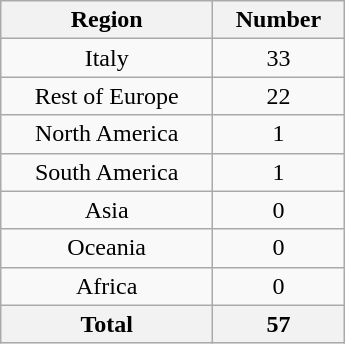<table class="wikitable sortable" style="width:230px; float:right; margin:0 1em;">
<tr>
<th scope="col">Region</th>
<th scope="col">Number</th>
</tr>
<tr>
<td style="text-align:center" scope="row">Italy</td>
<td style="text-align:center">33</td>
</tr>
<tr>
<td style="text-align:center" scope="row" data-sort-value="Europe, Rest of">Rest of Europe</td>
<td style="text-align:center">22</td>
</tr>
<tr>
<td style="text-align:center" scope="row" data-sort-value="America, North">North America</td>
<td style="text-align:center">1</td>
</tr>
<tr>
<td style="text-align:center" scope="row" data-sort-value="America, South">South America</td>
<td style="text-align:center">1</td>
</tr>
<tr>
<td style="text-align:center" scope="row">Asia</td>
<td style="text-align:center">0</td>
</tr>
<tr>
<td style="text-align:center" scope="row">Oceania</td>
<td style="text-align:center">0</td>
</tr>
<tr>
<td style="text-align:center" scope="row">Africa</td>
<td style="text-align:center">0</td>
</tr>
<tr>
<th scope="row">Total</th>
<th>57</th>
</tr>
</table>
